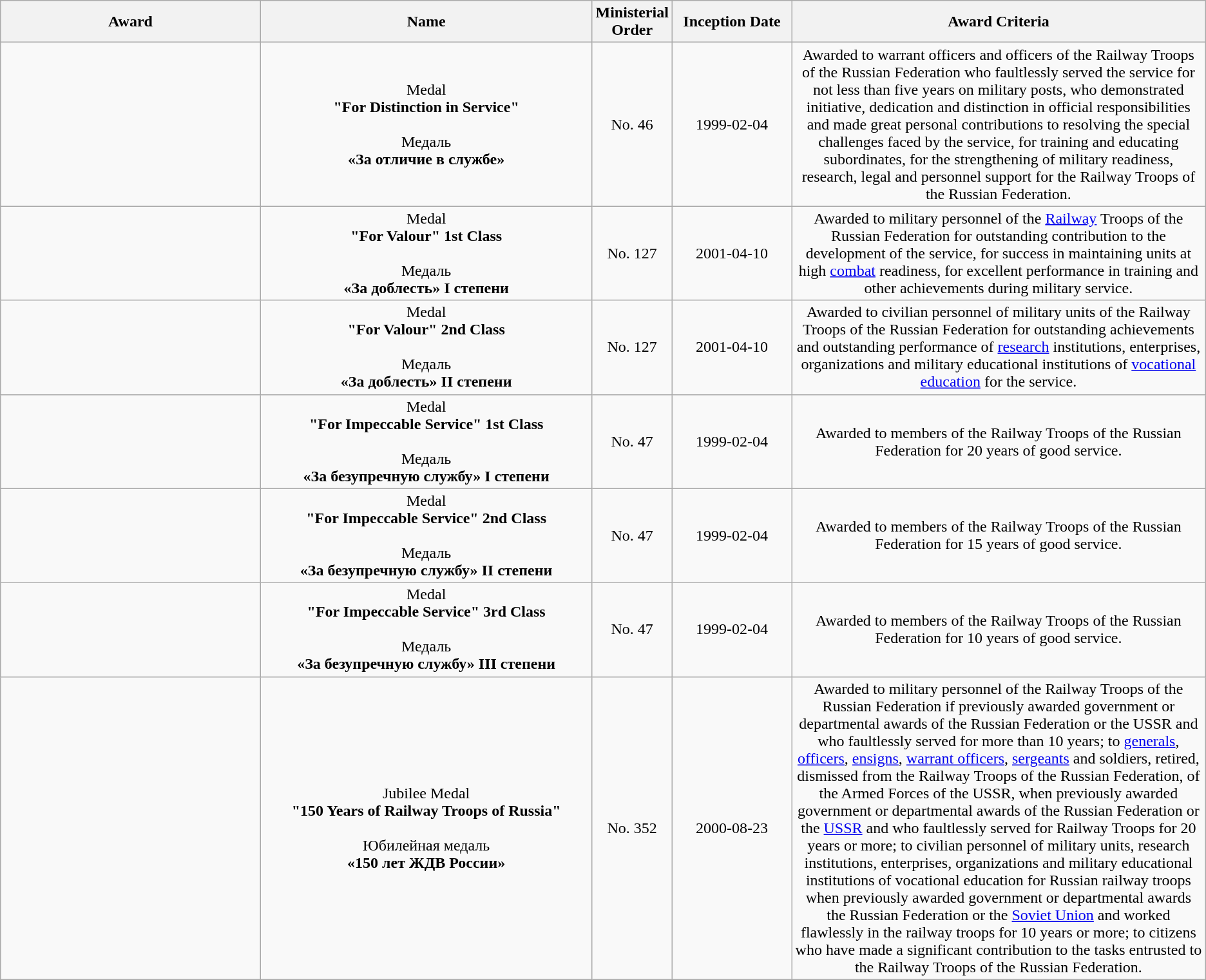<table class="wikitable sortable" style="text-align:center">
<tr>
<th style="width:22%">Award</th>
<th style="width:28%">Name </th>
<th>Ministerial Order</th>
<th style="width:10%">Inception Date</th>
<th style="width:35%">Award Criteria</th>
</tr>
<tr>
<td><br></td>
<td>Medal<br><strong>"For Distinction in Service"</strong><br><br>Медаль<br><strong>«За отличие в службе»</strong></td>
<td>No. 46</td>
<td>1999-02-04</td>
<td>Awarded to warrant officers and officers of the Railway Troops of the Russian Federation who faultlessly served the service for not less than five years on military posts, who demonstrated initiative, dedication and distinction in official responsibilities and made great personal contributions to resolving the special challenges faced by the service, for training and educating subordinates, for the strengthening of military readiness, research, legal and personnel support for the Railway Troops of the Russian Federation.</td>
</tr>
<tr>
<td><br></td>
<td>Medal<br><strong>"For Valour" 1st Class</strong><br><br>Медаль<br><strong>«За доблесть» I степени</strong></td>
<td>No. 127</td>
<td>2001-04-10</td>
<td>Awarded to military personnel of the <a href='#'>Railway</a> Troops of the Russian Federation for outstanding contribution to the development of the service, for success in maintaining units at high <a href='#'>combat</a> readiness, for excellent performance in training and other achievements during military service.</td>
</tr>
<tr>
<td><br></td>
<td>Medal<br><strong>"For Valour" 2nd Class</strong><br><br>Медаль<br><strong>«За доблесть» II степени</strong></td>
<td>No. 127</td>
<td>2001-04-10</td>
<td>Awarded to civilian personnel of military units of the Railway Troops of the Russian Federation for outstanding achievements and outstanding performance of <a href='#'>research</a> institutions, enterprises, organizations and military educational institutions of <a href='#'>vocational education</a> for the service.</td>
</tr>
<tr>
<td><br></td>
<td>Medal<br><strong>"For Impeccable Service" 1st Class</strong><br><br>Медаль<br><strong>«За безупречную службу» I степени</strong></td>
<td>No. 47</td>
<td>1999-02-04</td>
<td>Awarded to members of the Railway Troops of the Russian Federation for 20 years of good service.</td>
</tr>
<tr>
<td><br></td>
<td>Medal<br><strong>"For Impeccable Service" 2nd Class</strong><br><br>Медаль<br><strong>«За безупречную службу» II степени</strong></td>
<td>No. 47</td>
<td>1999-02-04</td>
<td>Awarded to members of the Railway Troops of the Russian Federation for 15 years of good service.</td>
</tr>
<tr>
<td><br></td>
<td>Medal<br><strong>"For Impeccable Service" 3rd Class</strong><br><br>Медаль<br><strong>«За безупречную службу» III степени</strong></td>
<td>No. 47</td>
<td>1999-02-04</td>
<td>Awarded to members of the Railway Troops of the Russian Federation for 10 years of good service.</td>
</tr>
<tr>
<td><br></td>
<td>Jubilee Medal<br><strong>"150 Years of Railway Troops of Russia"</strong><br><br>Юбилейная медаль<br><strong>«150 лет ЖДВ России»</strong></td>
<td>No. 352</td>
<td>2000-08-23</td>
<td>Awarded to military personnel of the Railway Troops of the Russian Federation if previously awarded government or departmental awards of the Russian Federation or the USSR and who faultlessly served for more than 10 years; to <a href='#'>generals</a>, <a href='#'>officers</a>, <a href='#'>ensigns</a>, <a href='#'>warrant officers</a>, <a href='#'>sergeants</a> and soldiers, retired, dismissed from the Railway Troops of the Russian Federation, of the Armed Forces of the USSR, when previously awarded government or departmental awards of the Russian Federation or the <a href='#'>USSR</a> and who faultlessly served for Railway Troops for 20 years or more; to civilian personnel of military units, research institutions, enterprises, organizations and military educational institutions of vocational education for Russian railway troops when previously awarded government or departmental awards the Russian Federation or the <a href='#'>Soviet Union</a> and worked flawlessly in the railway troops for 10 years or more; to citizens who have made a significant contribution to the tasks entrusted to the Railway Troops of the Russian Federation.</td>
</tr>
</table>
